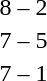<table style="text-align:center">
<tr>
<th width=200></th>
<th width=100></th>
<th width=200></th>
</tr>
<tr>
<td align=right><strong></strong></td>
<td>8 – 2</td>
<td align=left></td>
</tr>
<tr>
<td align=right><strong></strong></td>
<td>7 – 5</td>
<td align=left></td>
</tr>
<tr>
<td align=right><strong></strong></td>
<td>7 – 1</td>
<td align=left></td>
</tr>
</table>
